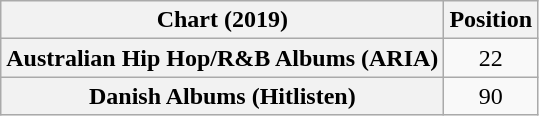<table class="wikitable sortable plainrowheaders" style="text-align:center;">
<tr>
<th scope="col">Chart (2019)</th>
<th scope="col">Position</th>
</tr>
<tr>
<th scope="row">Australian Hip Hop/R&B Albums (ARIA)</th>
<td>22</td>
</tr>
<tr>
<th scope="row">Danish Albums (Hitlisten)</th>
<td>90</td>
</tr>
</table>
